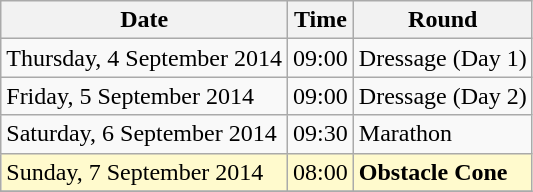<table class="wikitable">
<tr>
<th>Date</th>
<th>Time</th>
<th>Round</th>
</tr>
<tr>
<td>Thursday, 4 September 2014</td>
<td>09:00</td>
<td>Dressage (Day 1)</td>
</tr>
<tr>
<td>Friday, 5 September 2014</td>
<td>09:00</td>
<td>Dressage (Day 2)</td>
</tr>
<tr>
<td>Saturday, 6 September 2014</td>
<td>09:30</td>
<td>Marathon</td>
</tr>
<tr>
<td style=background:lemonchiffon>Sunday, 7 September 2014</td>
<td style=background:lemonchiffon>08:00</td>
<td style=background:lemonchiffon><strong>Obstacle Cone</strong></td>
</tr>
<tr>
</tr>
</table>
